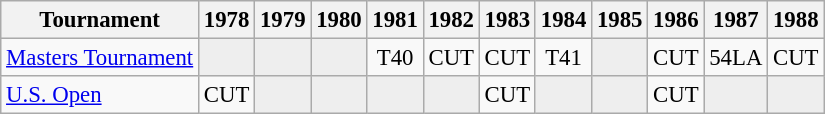<table class="wikitable" style="font-size:95%;text-align:center;">
<tr>
<th>Tournament</th>
<th>1978</th>
<th>1979</th>
<th>1980</th>
<th>1981</th>
<th>1982</th>
<th>1983</th>
<th>1984</th>
<th>1985</th>
<th>1986</th>
<th>1987</th>
<th>1988</th>
</tr>
<tr>
<td align=left><a href='#'>Masters Tournament</a></td>
<td style="background:#eeeeee;"></td>
<td style="background:#eeeeee;"></td>
<td style="background:#eeeeee;"></td>
<td>T40</td>
<td>CUT</td>
<td>CUT</td>
<td>T41</td>
<td style="background:#eeeeee;"></td>
<td>CUT</td>
<td>54<span>LA</span></td>
<td>CUT</td>
</tr>
<tr>
<td align=left><a href='#'>U.S. Open</a></td>
<td>CUT</td>
<td style="background:#eeeeee;"></td>
<td style="background:#eeeeee;"></td>
<td style="background:#eeeeee;"></td>
<td style="background:#eeeeee;"></td>
<td>CUT</td>
<td style="background:#eeeeee;"></td>
<td style="background:#eeeeee;"></td>
<td>CUT</td>
<td style="background:#eeeeee;"></td>
<td style="background:#eeeeee;"></td>
</tr>
</table>
